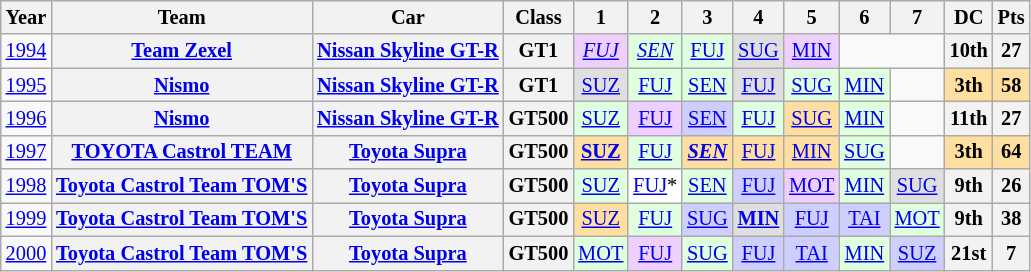<table class="wikitable" style="text-align:center; font-size:85%">
<tr>
<th>Year</th>
<th>Team</th>
<th>Car</th>
<th>Class</th>
<th>1</th>
<th>2</th>
<th>3</th>
<th>4</th>
<th>5</th>
<th>6</th>
<th>7</th>
<th>DC</th>
<th>Pts</th>
</tr>
<tr>
<td><a href='#'>1994</a></td>
<th nowrap><a href='#'>Team Zexel</a></th>
<th nowrap><a href='#'>Nissan Skyline GT-R</a></th>
<th>GT1</th>
<td style="background:#EFCFFF;"><em><a href='#'>FUJ</a></em><br></td>
<td style="background:#DFFFDF;"><em><a href='#'>SEN</a></em><br></td>
<td style="background:#DFFFDF;"><a href='#'>FUJ</a><br></td>
<td style="background:#DFDFDF;"><a href='#'>SUG</a><br></td>
<td style="background:#EFCFFF;"><a href='#'>MIN</a><br></td>
<td colspan=2></td>
<th>10th</th>
<th>27</th>
</tr>
<tr>
<td><a href='#'>1995</a></td>
<th nowrap><a href='#'>Nismo</a></th>
<th nowrap><a href='#'>Nissan Skyline GT-R</a></th>
<th>GT1</th>
<td style="background:#DFDFDF;"><a href='#'>SUZ</a><br></td>
<td style="background:#DFFFDF;"><a href='#'>FUJ</a><br></td>
<td style="background:#DFFFDF;"><a href='#'>SEN</a><br></td>
<td style="background:#DFDFDF;"><a href='#'>FUJ</a><br></td>
<td style="background:#DFFFDF;"><a href='#'>SUG</a><br></td>
<td style="background:#DFFFDF;"><a href='#'>MIN</a><br></td>
<td></td>
<td style="background:#FFDF9F;"><strong>3th</strong></td>
<td style="background:#FFDF9F;"><strong>58</strong></td>
</tr>
<tr>
<td><a href='#'>1996</a></td>
<th nowrap><a href='#'>Nismo</a></th>
<th nowrap><a href='#'>Nissan Skyline GT-R</a></th>
<th>GT500</th>
<td style="background:#DFFFDF;"><a href='#'>SUZ</a><br></td>
<td style="background:#EFCFFF;"><a href='#'>FUJ</a><br></td>
<td style="background:#CFCFFF;"><a href='#'>SEN</a><br></td>
<td style="background:#DFFFDF;"><a href='#'>FUJ</a><br></td>
<td style="background:#FFDF9F;"><a href='#'>SUG</a><br></td>
<td style="background:#DFFFDF;"><a href='#'>MIN</a><br></td>
<td></td>
<th>11th</th>
<th>27</th>
</tr>
<tr>
<td><a href='#'>1997</a></td>
<th nowrap><a href='#'>TOYOTA Castrol TEAM</a></th>
<th nowrap><a href='#'>Toyota Supra</a></th>
<th>GT500</th>
<td style="background:#FFDF9F;"><strong><a href='#'>SUZ</a></strong><br></td>
<td style="background:#DFFFDF;"><a href='#'>FUJ</a><br></td>
<td style="background:#FFDF9F;"><strong><em><a href='#'>SEN</a></em></strong><br></td>
<td style="background:#FFDF9F;"><a href='#'>FUJ</a><br></td>
<td style="background:#FFDF9F;"><a href='#'>MIN</a><br></td>
<td style="background:#DFFFDF;"><a href='#'>SUG</a><br></td>
<td></td>
<td style="background:#FFDF9F;"><strong>3th</strong></td>
<td style="background:#FFDF9F;"><strong>64</strong></td>
</tr>
<tr>
<td><a href='#'>1998</a></td>
<th nowrap><a href='#'>Toyota Castrol Team TOM'S</a></th>
<th nowrap><a href='#'>Toyota Supra</a></th>
<th>GT500</th>
<td style="background:#DFFFDF;"><a href='#'>SUZ</a><br></td>
<td style="background:#FFFFFF;"><a href='#'>FUJ</a>*<br></td>
<td style="background:#DFFFDF;"><a href='#'>SEN</a><br></td>
<td style="background:#CFCFFF;"><a href='#'>FUJ</a><br></td>
<td style="background:#EFCFFF;"><a href='#'>MOT</a><br></td>
<td style="background:#DFFFDF;"><a href='#'>MIN</a><br></td>
<td style="background:#DFDFDF;"><a href='#'>SUG</a><br></td>
<th>9th</th>
<th>26</th>
</tr>
<tr>
<td><a href='#'>1999</a></td>
<th nowrap><a href='#'>Toyota Castrol Team TOM'S</a></th>
<th nowrap><a href='#'>Toyota Supra</a></th>
<th>GT500</th>
<td style="background:#FFDF9F;"><a href='#'>SUZ</a><br></td>
<td style="background:#DFFFDF;"><a href='#'>FUJ</a><br></td>
<td style="background:#CFCFFF;"><a href='#'>SUG</a><br></td>
<td style="background:#DFDFDF;"><strong><a href='#'>MIN</a></strong><br></td>
<td style="background:#CFCFFF;"><a href='#'>FUJ</a><br></td>
<td style="background:#CFCFFF;"><a href='#'>TAI</a><br></td>
<td style="background:#DFFFDF;"><a href='#'>MOT</a><br></td>
<th>9th</th>
<th>38</th>
</tr>
<tr>
<td><a href='#'>2000</a></td>
<th nowrap><a href='#'>Toyota Castrol Team TOM'S</a></th>
<th nowrap><a href='#'>Toyota Supra</a></th>
<th>GT500</th>
<td style="background:#DFFFDF;"><a href='#'>MOT</a><br></td>
<td style="background:#EFCFFF;"><a href='#'>FUJ</a><br></td>
<td style="background:#DFFFDF;"><a href='#'>SUG</a><br></td>
<td style="background:#CFCFFF;"><a href='#'>FUJ</a><br></td>
<td style="background:#CFCFFF;"><a href='#'>TAI</a><br></td>
<td style="background:#DFFFDF;"><a href='#'>MIN</a><br></td>
<td style="background:#CFCFFF;"><a href='#'>SUZ</a><br></td>
<th>21st</th>
<th>7</th>
</tr>
</table>
